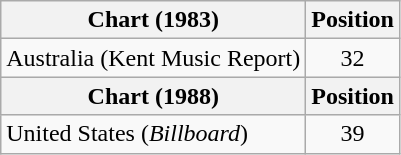<table class="wikitable">
<tr>
<th>Chart (1983)</th>
<th>Position</th>
</tr>
<tr>
<td>Australia (Kent Music Report)</td>
<td style="text-align:center;">32</td>
</tr>
<tr>
<th>Chart (1988)</th>
<th>Position</th>
</tr>
<tr>
<td>United States (<em>Billboard</em>)</td>
<td style="text-align:center;">39</td>
</tr>
</table>
